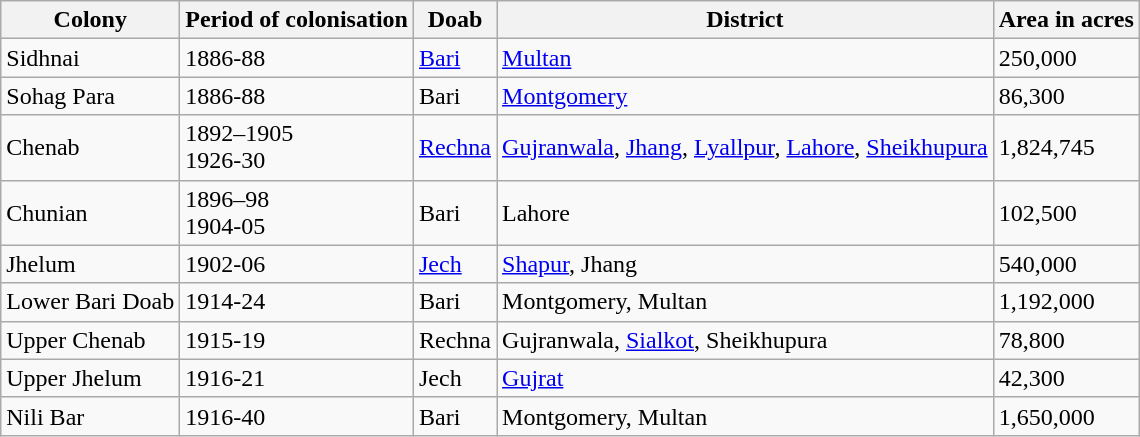<table class="wikitable">
<tr>
<th>Colony</th>
<th>Period of colonisation</th>
<th>Doab</th>
<th>District</th>
<th>Area in acres</th>
</tr>
<tr>
<td>Sidhnai</td>
<td>1886-88</td>
<td><a href='#'>Bari</a></td>
<td><a href='#'>Multan</a></td>
<td>250,000</td>
</tr>
<tr>
<td>Sohag Para</td>
<td>1886-88</td>
<td>Bari</td>
<td><a href='#'>Montgomery</a></td>
<td>86,300</td>
</tr>
<tr>
<td>Chenab</td>
<td>1892–1905<br>1926-30</td>
<td><a href='#'>Rechna</a></td>
<td><a href='#'>Gujranwala</a>, <a href='#'>Jhang</a>, <a href='#'>Lyallpur</a>, <a href='#'>Lahore</a>, <a href='#'>Sheikhupura</a></td>
<td>1,824,745</td>
</tr>
<tr>
<td>Chunian</td>
<td>1896–98<br>1904-05</td>
<td>Bari</td>
<td>Lahore</td>
<td>102,500</td>
</tr>
<tr>
<td>Jhelum</td>
<td>1902-06</td>
<td><a href='#'>Jech</a></td>
<td><a href='#'>Shapur</a>, Jhang</td>
<td>540,000</td>
</tr>
<tr>
<td>Lower Bari Doab</td>
<td>1914-24</td>
<td>Bari</td>
<td>Montgomery, Multan</td>
<td>1,192,000</td>
</tr>
<tr>
<td>Upper Chenab</td>
<td>1915-19</td>
<td>Rechna</td>
<td>Gujranwala, <a href='#'>Sialkot</a>, Sheikhupura</td>
<td>78,800</td>
</tr>
<tr>
<td>Upper Jhelum</td>
<td>1916-21</td>
<td>Jech</td>
<td><a href='#'>Gujrat</a></td>
<td>42,300</td>
</tr>
<tr>
<td>Nili Bar</td>
<td>1916-40</td>
<td>Bari</td>
<td>Montgomery, Multan</td>
<td>1,650,000</td>
</tr>
</table>
